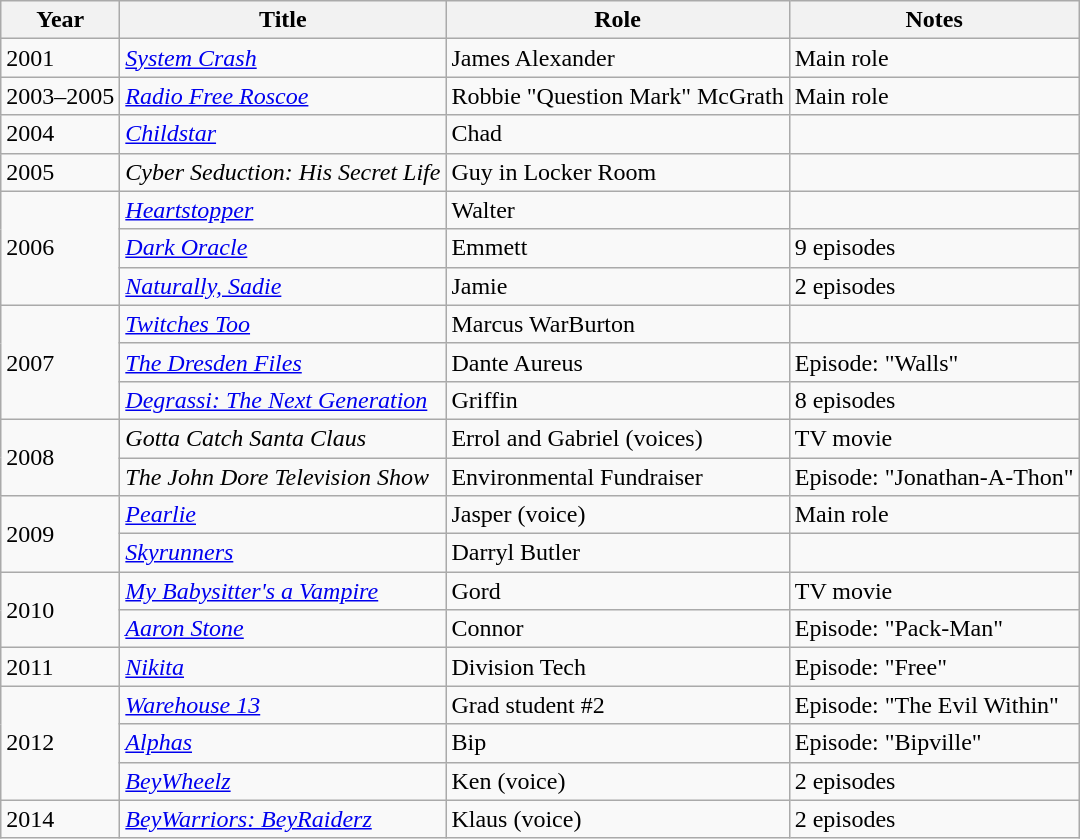<table class="wikitable sortable">
<tr>
<th>Year</th>
<th>Title</th>
<th>Role</th>
<th class="unsortable">Notes</th>
</tr>
<tr>
<td>2001</td>
<td><em><a href='#'>System Crash</a></em></td>
<td>James Alexander</td>
<td>Main role</td>
</tr>
<tr>
<td>2003–2005</td>
<td><em><a href='#'>Radio Free Roscoe</a></em></td>
<td>Robbie "Question Mark" McGrath</td>
<td>Main role</td>
</tr>
<tr>
<td>2004</td>
<td><em><a href='#'>Childstar</a></em></td>
<td>Chad</td>
<td></td>
</tr>
<tr>
<td>2005</td>
<td><em>Cyber Seduction: His Secret Life</em></td>
<td>Guy in Locker Room</td>
<td></td>
</tr>
<tr>
<td rowspan="3">2006</td>
<td><em><a href='#'>Heartstopper</a></em></td>
<td>Walter</td>
<td></td>
</tr>
<tr>
<td><em><a href='#'>Dark Oracle</a></em></td>
<td>Emmett</td>
<td>9 episodes</td>
</tr>
<tr>
<td><em><a href='#'>Naturally, Sadie</a></em></td>
<td>Jamie</td>
<td>2 episodes</td>
</tr>
<tr>
<td rowspan="3">2007</td>
<td><em><a href='#'>Twitches Too</a></em></td>
<td>Marcus WarBurton</td>
<td></td>
</tr>
<tr>
<td data-sort-value="Dresden Files, The"><em><a href='#'>The Dresden Files</a></em></td>
<td>Dante Aureus</td>
<td>Episode: "Walls"</td>
</tr>
<tr>
<td><em><a href='#'>Degrassi: The Next Generation</a></em></td>
<td>Griffin</td>
<td>8 episodes</td>
</tr>
<tr>
<td rowspan="2">2008</td>
<td><em>Gotta Catch Santa Claus</em></td>
<td>Errol and Gabriel (voices)</td>
<td>TV movie</td>
</tr>
<tr>
<td data-sort-value="John Dore Television Show, The"><em>The John Dore Television Show</em></td>
<td>Environmental Fundraiser</td>
<td>Episode: "Jonathan-A-Thon"</td>
</tr>
<tr>
<td rowspan="2">2009</td>
<td><em><a href='#'>Pearlie</a></em></td>
<td>Jasper (voice)</td>
<td>Main role</td>
</tr>
<tr>
<td><em><a href='#'>Skyrunners</a></em></td>
<td>Darryl Butler</td>
<td></td>
</tr>
<tr>
<td rowspan="2">2010</td>
<td><em><a href='#'>My Babysitter's a Vampire</a></em></td>
<td>Gord</td>
<td>TV movie</td>
</tr>
<tr>
<td><em><a href='#'>Aaron Stone</a></em></td>
<td>Connor</td>
<td>Episode: "Pack-Man"</td>
</tr>
<tr>
<td>2011</td>
<td><em><a href='#'>Nikita</a></em></td>
<td>Division Tech</td>
<td>Episode: "Free"</td>
</tr>
<tr>
<td rowspan="3">2012</td>
<td><em><a href='#'>Warehouse 13</a></em></td>
<td>Grad student #2</td>
<td>Episode: "The Evil Within"</td>
</tr>
<tr>
<td><em><a href='#'>Alphas</a></em></td>
<td>Bip</td>
<td>Episode: "Bipville"</td>
</tr>
<tr>
<td><em><a href='#'>BeyWheelz</a></em></td>
<td>Ken (voice)</td>
<td>2 episodes</td>
</tr>
<tr>
<td>2014</td>
<td><em><a href='#'>BeyWarriors: BeyRaiderz</a></em></td>
<td>Klaus (voice)</td>
<td>2 episodes</td>
</tr>
</table>
